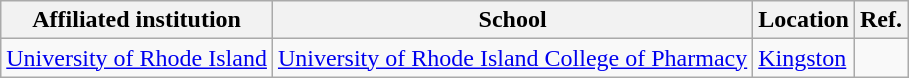<table class="wikitable sortable">
<tr>
<th>Affiliated institution</th>
<th>School</th>
<th>Location</th>
<th>Ref.</th>
</tr>
<tr>
<td><a href='#'>University of Rhode Island</a></td>
<td><a href='#'>University of Rhode Island College of Pharmacy</a></td>
<td><a href='#'>Kingston</a></td>
<td></td>
</tr>
</table>
